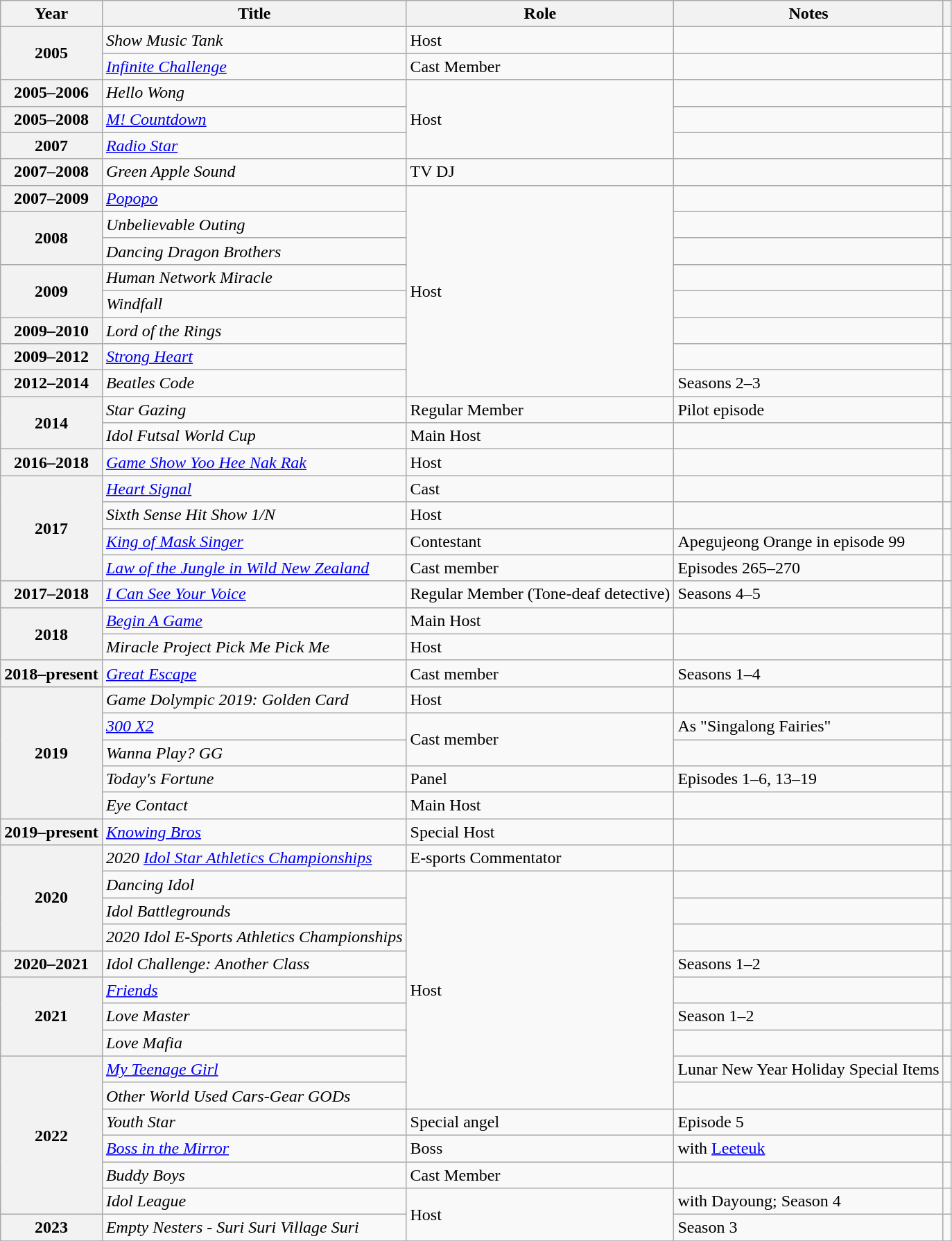<table class="wikitable sortable plainrowheaders">
<tr>
<th scope="col">Year</th>
<th scope="col">Title</th>
<th scope="col">Role</th>
<th scope="col">Notes</th>
<th scope="col" class="unsortable"></th>
</tr>
<tr>
<th scope="row" rowspan="2">2005</th>
<td><em>Show Music Tank</em></td>
<td>Host</td>
<td></td>
<td></td>
</tr>
<tr>
<td><em><a href='#'>Infinite Challenge</a></em></td>
<td>Cast Member</td>
<td></td>
</tr>
<tr>
<th scope="row">2005–2006</th>
<td><em>Hello Wong</em></td>
<td rowspan=3>Host</td>
<td></td>
<td></td>
</tr>
<tr>
<th scope="row">2005–2008</th>
<td><em><a href='#'>M! Countdown</a></em></td>
<td></td>
<td> </td>
</tr>
<tr>
<th scope="row">2007</th>
<td><em><a href='#'>Radio Star</a></em></td>
<td></td>
<td></td>
</tr>
<tr>
<th scope="row">2007–2008</th>
<td><em>Green Apple Sound</em></td>
<td>TV DJ</td>
<td></td>
<td></td>
</tr>
<tr>
<th scope="row">2007–2009</th>
<td><em><a href='#'>Popopo</a></em></td>
<td rowspan=8>Host</td>
<td></td>
<td></td>
</tr>
<tr>
<th scope="row" rowspan="2">2008</th>
<td><em>Unbelievable Outing</em></td>
<td></td>
<td></td>
</tr>
<tr>
<td><em>Dancing Dragon Brothers</em></td>
<td></td>
<td></td>
</tr>
<tr>
<th scope="row" rowspan="2">2009</th>
<td><em>Human Network Miracle</em></td>
<td></td>
<td></td>
</tr>
<tr>
<td><em>Windfall</em></td>
<td></td>
<td></td>
</tr>
<tr>
<th scope="row">2009–2010</th>
<td><em>Lord of the Rings</em></td>
<td></td>
<td></td>
</tr>
<tr>
<th scope="row">2009–2012</th>
<td><em><a href='#'>Strong Heart</a></em></td>
<td></td>
<td></td>
</tr>
<tr>
<th scope="row">2012–2014</th>
<td><em>Beatles Code</em></td>
<td>Seasons 2–3</td>
<td></td>
</tr>
<tr>
<th scope="row" rowspan="2">2014</th>
<td><em>Star Gazing</em></td>
<td>Regular Member</td>
<td>Pilot episode</td>
<td></td>
</tr>
<tr>
<td><em>Idol Futsal World Cup</em></td>
<td>Main Host</td>
<td></td>
<td></td>
</tr>
<tr>
<th scope="row">2016–2018</th>
<td><em><a href='#'>Game Show Yoo Hee Nak Rak</a></em></td>
<td>Host</td>
<td></td>
<td></td>
</tr>
<tr>
<th scope="row" rowspan="4">2017</th>
<td><em><a href='#'>Heart Signal</a></em></td>
<td>Cast</td>
<td></td>
<td></td>
</tr>
<tr>
<td><em>Sixth Sense Hit Show 1/N</em></td>
<td>Host</td>
<td></td>
<td></td>
</tr>
<tr>
<td><em><a href='#'>King of Mask Singer</a></em></td>
<td>Contestant</td>
<td>Apegujeong Orange in episode 99</td>
<td></td>
</tr>
<tr>
<td><em><a href='#'>Law of the Jungle in Wild New Zealand</a></em></td>
<td>Cast member</td>
<td>Episodes 265–270</td>
<td></td>
</tr>
<tr>
<th scope="row">2017–2018</th>
<td><em><a href='#'>I Can See Your Voice</a></em></td>
<td>Regular Member (Tone-deaf detective)</td>
<td>Seasons 4–5</td>
<td></td>
</tr>
<tr>
<th scope="row" rowspan="2">2018</th>
<td><em><a href='#'>Begin A Game</a></em></td>
<td>Main Host</td>
<td></td>
<td></td>
</tr>
<tr>
<td><em>Miracle Project Pick Me Pick Me</em></td>
<td>Host</td>
<td></td>
<td></td>
</tr>
<tr>
<th scope="row">2018–present</th>
<td><em><a href='#'>Great Escape</a></em></td>
<td>Cast member</td>
<td>Seasons 1–4</td>
<td></td>
</tr>
<tr>
<th scope="row" rowspan="5">2019</th>
<td><em>Game Dolympic 2019: Golden Card</em></td>
<td>Host</td>
<td></td>
<td></td>
</tr>
<tr>
<td><em><a href='#'>300 X2</a></em></td>
<td rowspan=2>Cast member</td>
<td>As "Singalong Fairies"</td>
<td></td>
</tr>
<tr>
<td><em>Wanna Play? GG</em></td>
<td></td>
<td></td>
</tr>
<tr>
<td><em>Today's Fortune</em></td>
<td>Panel</td>
<td>Episodes 1–6, 13–19</td>
<td></td>
</tr>
<tr>
<td><em>Eye Contact</em></td>
<td>Main Host</td>
<td></td>
<td></td>
</tr>
<tr>
<th scope="row">2019–present</th>
<td><em><a href='#'>Knowing Bros</a></em></td>
<td>Special Host</td>
<td></td>
<td></td>
</tr>
<tr>
<th scope="row" rowspan="4">2020</th>
<td><em>2020 <a href='#'>Idol Star Athletics Championships</a></em></td>
<td>E-sports Commentator</td>
<td></td>
<td></td>
</tr>
<tr>
<td><em>Dancing Idol</em></td>
<td rowspan=9>Host</td>
<td></td>
<td></td>
</tr>
<tr>
<td><em>Idol Battlegrounds</em></td>
<td></td>
<td></td>
</tr>
<tr>
<td><em>2020 Idol E-Sports Athletics Championships</em></td>
<td></td>
<td></td>
</tr>
<tr>
<th scope="row" rowspan="1">2020–2021</th>
<td><em>Idol Challenge: Another Class</em></td>
<td>Seasons 1–2</td>
<td></td>
</tr>
<tr>
<th scope="row" rowspan=3>2021</th>
<td><em><a href='#'>Friends</a></em></td>
<td></td>
<td></td>
</tr>
<tr>
<td><em>Love Master</em></td>
<td>Season 1–2</td>
<td></td>
</tr>
<tr>
<td><em>Love Mafia</em></td>
<td></td>
<td></td>
</tr>
<tr>
<th scope="row" rowspan=6>2022</th>
<td><em><a href='#'>My Teenage Girl</a></em></td>
<td>Lunar New Year Holiday Special Items</td>
<td></td>
</tr>
<tr>
<td><em>Other World Used Cars-Gear GODs</em></td>
<td></td>
<td></td>
</tr>
<tr>
<td><em>Youth Star</em></td>
<td>Special angel</td>
<td>Episode 5</td>
<td></td>
</tr>
<tr>
<td><em><a href='#'>Boss in the Mirror</a></em></td>
<td>Boss</td>
<td>with <a href='#'>Leeteuk</a></td>
<td></td>
</tr>
<tr>
<td><em>Buddy Boys</em></td>
<td>Cast Member</td>
<td></td>
<td></td>
</tr>
<tr>
<td><em>Idol League</em></td>
<td rowspan=2>Host</td>
<td>with Dayoung; Season 4</td>
<td></td>
</tr>
<tr>
<th scope="row">2023</th>
<td><em>Empty Nesters - Suri Suri Village Suri</em></td>
<td>Season 3</td>
<td></td>
</tr>
<tr>
</tr>
</table>
